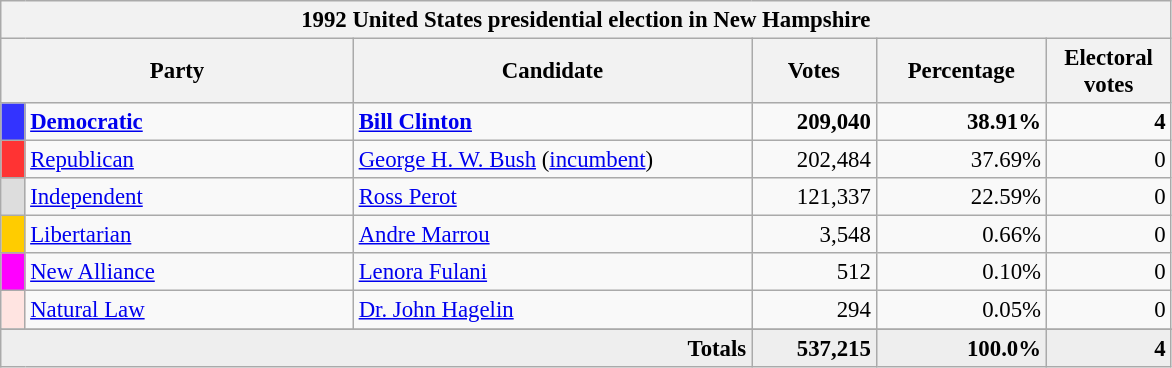<table class="wikitable" style="font-size: 95%;">
<tr>
<th colspan="6">1992 United States presidential election in New Hampshire</th>
</tr>
<tr>
<th colspan="2" style="width: 15em">Party</th>
<th style="width: 17em">Candidate</th>
<th style="width: 5em">Votes</th>
<th style="width: 7em">Percentage</th>
<th style="width: 5em">Electoral votes</th>
</tr>
<tr>
<th style="background-color:#3333FF; width: 3px"></th>
<td style="width: 130px"><strong><a href='#'>Democratic</a></strong></td>
<td><strong><a href='#'>Bill Clinton</a></strong></td>
<td align="right"><strong>209,040</strong></td>
<td align="right"><strong>38.91%</strong></td>
<td align="right"><strong>4</strong></td>
</tr>
<tr>
<th style="background-color:#FF3333; width: 3px"></th>
<td style="width: 130px"><a href='#'>Republican</a></td>
<td><a href='#'>George H. W. Bush</a> (<a href='#'>incumbent</a>)</td>
<td align="right">202,484</td>
<td align="right">37.69%</td>
<td align="right">0</td>
</tr>
<tr>
<th style="background-color:#DDDDDD; width: 3px"></th>
<td style="width: 130px"><a href='#'>Independent</a></td>
<td><a href='#'>Ross Perot</a></td>
<td align="right">121,337</td>
<td align="right">22.59%</td>
<td align="right">0</td>
</tr>
<tr>
<th style="background-color:#FFCC00; width: 3px"></th>
<td style="width: 130px"><a href='#'>Libertarian</a></td>
<td><a href='#'>Andre Marrou</a></td>
<td align="right">3,548</td>
<td align="right">0.66%</td>
<td align="right">0</td>
</tr>
<tr>
<th style="background-color:#FF00FF; width: 3px"></th>
<td style="width: 130px"><a href='#'>New Alliance</a></td>
<td><a href='#'>Lenora Fulani</a></td>
<td align="right">512</td>
<td align="right">0.10%</td>
<td align="right">0</td>
</tr>
<tr>
<th style="background-color:#ffe4e1; width: 3px"></th>
<td style="width: 130px"><a href='#'>Natural Law</a></td>
<td><a href='#'>Dr. John Hagelin</a></td>
<td align="right">294</td>
<td align="right">0.05%</td>
<td align="right">0</td>
</tr>
<tr>
</tr>
<tr bgcolor="#EEEEEE">
<td colspan="3" align="right"><strong>Totals</strong></td>
<td align="right"><strong>537,215</strong></td>
<td align="right"><strong>100.0%</strong></td>
<td align="right"><strong>4</strong></td>
</tr>
</table>
